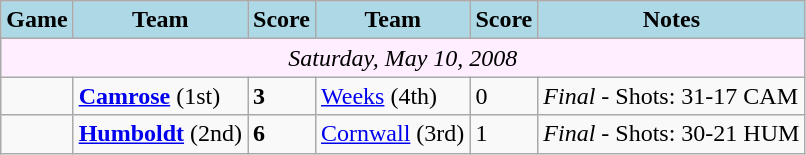<table class="wikitable">
<tr>
<th style="background:lightblue;">Game</th>
<th style="background:lightblue;">Team</th>
<th style="background:lightblue;">Score</th>
<th style="background:lightblue;">Team</th>
<th style="background:lightblue;">Score</th>
<th style="background:lightblue;">Notes</th>
</tr>
<tr align=center bgcolor="ffeeff">
<td colspan="11"><em>Saturday, May 10, 2008</em></td>
</tr>
<tr bgcolor=>
<td></td>
<td><strong><a href='#'>Camrose</a></strong> (1st)</td>
<td><strong>3</strong></td>
<td><a href='#'>Weeks</a> (4th)</td>
<td>0</td>
<td><em>Final</em> - Shots: 31-17 CAM</td>
</tr>
<tr bgcolor=>
<td></td>
<td><strong><a href='#'>Humboldt</a></strong> (2nd)</td>
<td><strong>6</strong></td>
<td><a href='#'>Cornwall</a> (3rd)</td>
<td>1</td>
<td><em>Final</em> - Shots: 30-21 HUM</td>
</tr>
</table>
